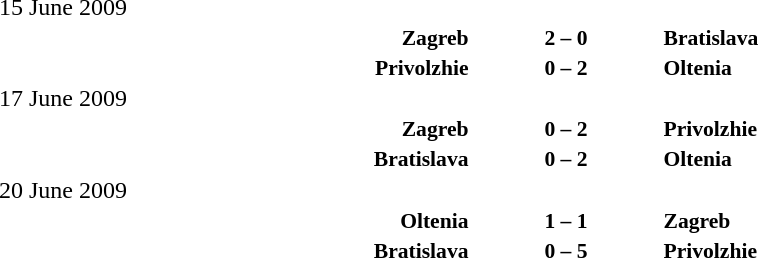<table width=100% cellspacing=1>
<tr>
<th width=25%></th>
<th width=10%></th>
<th></th>
</tr>
<tr>
<td>15 June 2009</td>
</tr>
<tr style=font-size:90%>
<td align=right><strong>Zagreb</strong></td>
<td align=center><strong>2 – 0</strong></td>
<td><strong>Bratislava</strong></td>
</tr>
<tr style=font-size:90%>
<td align=right><strong>Privolzhie</strong></td>
<td align=center><strong>0 – 2</strong></td>
<td><strong>Oltenia</strong></td>
</tr>
<tr>
<td>17 June 2009</td>
</tr>
<tr style=font-size:90%>
<td align=right><strong>Zagreb</strong></td>
<td align=center><strong>0 – 2</strong></td>
<td><strong>Privolzhie</strong></td>
</tr>
<tr style=font-size:90%>
<td align=right><strong>Bratislava</strong></td>
<td align=center><strong>0 – 2</strong></td>
<td><strong>Oltenia</strong></td>
</tr>
<tr>
<td>20 June 2009</td>
</tr>
<tr style=font-size:90%>
<td align=right><strong>Oltenia</strong></td>
<td align=center><strong>1 – 1</strong></td>
<td><strong>Zagreb</strong></td>
</tr>
<tr style=font-size:90%>
<td align=right><strong>Bratislava</strong></td>
<td align=center><strong>0 – 5</strong></td>
<td><strong>Privolzhie</strong></td>
</tr>
</table>
